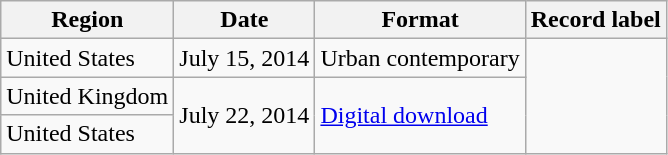<table class="wikitable plainrowheaders">
<tr>
<th scope="col">Region</th>
<th scope="col">Date</th>
<th scope="col">Format</th>
<th scope="col">Record label</th>
</tr>
<tr>
<td>United States</td>
<td>July 15, 2014</td>
<td>Urban contemporary</td>
<td rowspan="3"></td>
</tr>
<tr>
<td>United Kingdom</td>
<td rowspan="2">July 22, 2014</td>
<td rowspan="2"><a href='#'>Digital download</a></td>
</tr>
<tr>
<td>United States</td>
</tr>
</table>
